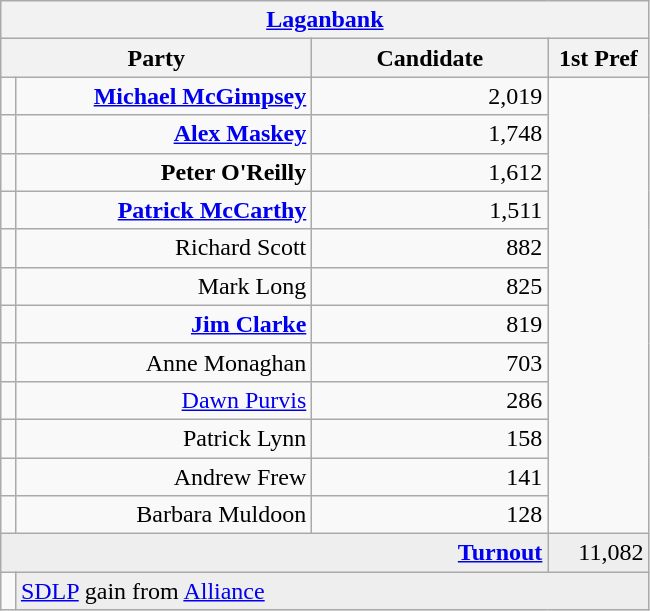<table class="wikitable">
<tr>
<th colspan="4" align="center"><a href='#'>Laganbank</a></th>
</tr>
<tr>
<th colspan="2" align="center" width=200>Party</th>
<th width=150>Candidate</th>
<th width=60>1st Pref</th>
</tr>
<tr>
<td></td>
<td align="right"><strong><a href='#'>Michael McGimpsey</a></strong></td>
<td align="right">2,019</td>
</tr>
<tr>
<td></td>
<td align="right"><strong><a href='#'>Alex Maskey</a></strong></td>
<td align="right">1,748</td>
</tr>
<tr>
<td></td>
<td align="right"><strong>Peter O'Reilly</strong></td>
<td align="right">1,612</td>
</tr>
<tr>
<td></td>
<td align="right"><strong><a href='#'>Patrick McCarthy</a></strong></td>
<td align="right">1,511</td>
</tr>
<tr>
<td></td>
<td align="right">Richard Scott</td>
<td align="right">882</td>
</tr>
<tr>
<td></td>
<td align="right">Mark Long</td>
<td align="right">825</td>
</tr>
<tr>
<td></td>
<td align="right"><strong><a href='#'>Jim Clarke</a></strong></td>
<td align="right">819</td>
</tr>
<tr>
<td></td>
<td align="right">Anne Monaghan</td>
<td align="right">703</td>
</tr>
<tr>
<td></td>
<td align="right"><a href='#'>Dawn Purvis</a></td>
<td align="right">286</td>
</tr>
<tr>
<td></td>
<td align="right">Patrick Lynn</td>
<td align="right">158</td>
</tr>
<tr>
<td></td>
<td align="right">Andrew Frew</td>
<td align="right">141</td>
</tr>
<tr>
<td></td>
<td align="right">Barbara Muldoon</td>
<td align="right">128</td>
</tr>
<tr bgcolor="EEEEEE">
<td colspan=3 align="right"><strong><a href='#'>Turnout</a></strong></td>
<td align="right">11,082</td>
</tr>
<tr>
<td bgcolor=></td>
<td colspan=3 bgcolor="EEEEEE"><a href='#'>SDLP</a> gain from <a href='#'>Alliance</a></td>
</tr>
</table>
